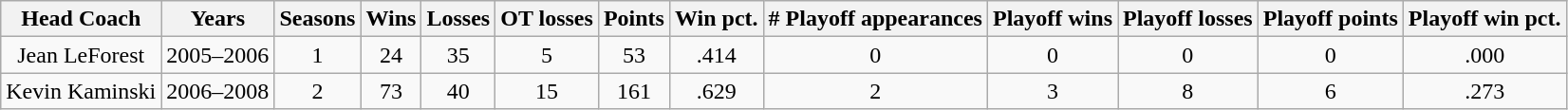<table class="wikitable" style="text-align:center">
<tr>
<th>Head Coach</th>
<th>Years</th>
<th>Seasons</th>
<th>Wins</th>
<th>Losses</th>
<th>OT losses</th>
<th>Points</th>
<th>Win pct.</th>
<th># Playoff appearances</th>
<th>Playoff wins</th>
<th>Playoff losses</th>
<th>Playoff points</th>
<th>Playoff win pct.</th>
</tr>
<tr>
<td>Jean LeForest</td>
<td>2005–2006</td>
<td>1</td>
<td>24</td>
<td>35</td>
<td>5</td>
<td>53</td>
<td>.414</td>
<td>0</td>
<td>0</td>
<td>0</td>
<td>0</td>
<td>.000</td>
</tr>
<tr>
<td>Kevin Kaminski</td>
<td>2006–2008</td>
<td>2</td>
<td>73</td>
<td>40</td>
<td>15</td>
<td>161</td>
<td>.629</td>
<td>2</td>
<td>3</td>
<td>8</td>
<td>6</td>
<td>.273</td>
</tr>
</table>
